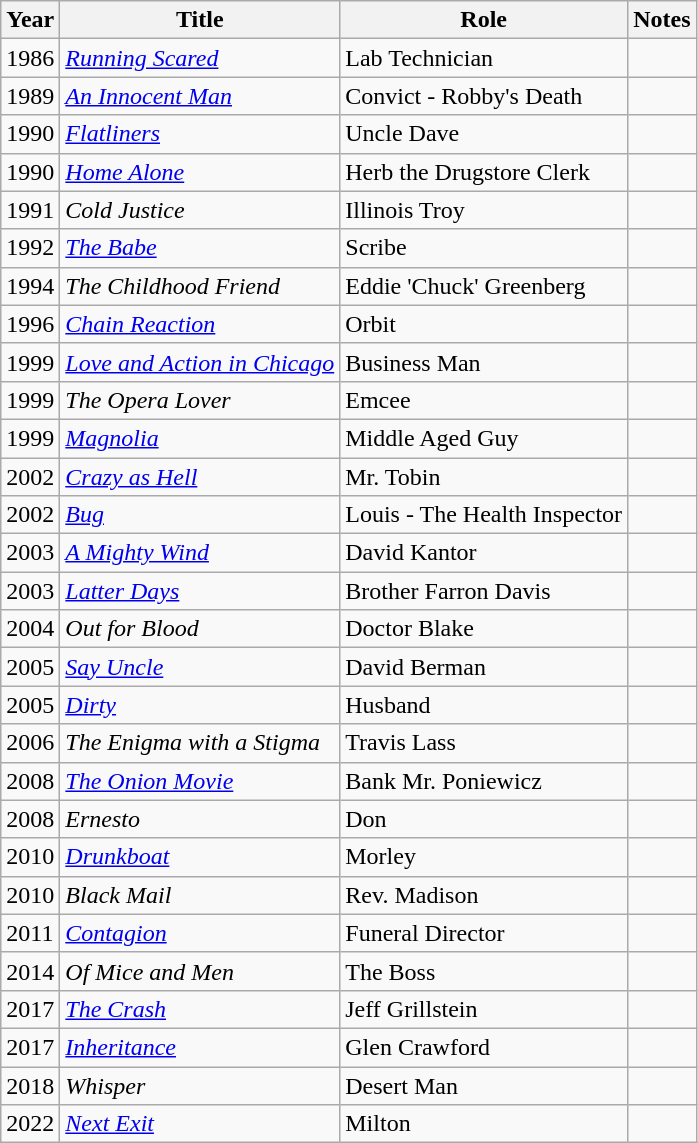<table class="wikitable sortable">
<tr>
<th>Year</th>
<th>Title</th>
<th>Role</th>
<th>Notes</th>
</tr>
<tr>
<td>1986</td>
<td><a href='#'><em>Running Scared</em></a></td>
<td>Lab Technician</td>
<td></td>
</tr>
<tr>
<td>1989</td>
<td><a href='#'><em>An Innocent Man</em></a></td>
<td>Convict - Robby's Death</td>
<td></td>
</tr>
<tr>
<td>1990</td>
<td><em><a href='#'>Flatliners</a></em></td>
<td>Uncle Dave</td>
<td></td>
</tr>
<tr>
<td>1990</td>
<td><em><a href='#'>Home Alone</a></em></td>
<td>Herb the Drugstore Clerk</td>
<td></td>
</tr>
<tr>
<td>1991</td>
<td><em>Cold Justice</em></td>
<td>Illinois Troy</td>
<td></td>
</tr>
<tr>
<td>1992</td>
<td><em><a href='#'>The Babe</a></em></td>
<td>Scribe</td>
<td></td>
</tr>
<tr>
<td>1994</td>
<td><em>The Childhood Friend</em></td>
<td>Eddie 'Chuck' Greenberg</td>
<td></td>
</tr>
<tr>
<td>1996</td>
<td><a href='#'><em>Chain Reaction</em></a></td>
<td>Orbit</td>
<td></td>
</tr>
<tr>
<td>1999</td>
<td><em><a href='#'>Love and Action in Chicago</a></em></td>
<td>Business Man</td>
<td></td>
</tr>
<tr>
<td>1999</td>
<td><em>The Opera Lover</em></td>
<td>Emcee</td>
<td></td>
</tr>
<tr>
<td>1999</td>
<td><a href='#'><em>Magnolia</em></a></td>
<td>Middle Aged Guy</td>
<td></td>
</tr>
<tr>
<td>2002</td>
<td><em><a href='#'>Crazy as Hell</a></em></td>
<td>Mr. Tobin</td>
<td></td>
</tr>
<tr>
<td>2002</td>
<td><a href='#'><em>Bug</em></a></td>
<td>Louis - The Health Inspector</td>
<td></td>
</tr>
<tr>
<td>2003</td>
<td><em><a href='#'>A Mighty Wind</a></em></td>
<td>David Kantor</td>
<td></td>
</tr>
<tr>
<td>2003</td>
<td><em><a href='#'>Latter Days</a></em></td>
<td>Brother Farron Davis</td>
<td></td>
</tr>
<tr>
<td>2004</td>
<td><em>Out for Blood</em></td>
<td>Doctor Blake</td>
<td></td>
</tr>
<tr>
<td>2005</td>
<td><a href='#'><em>Say Uncle</em></a></td>
<td>David Berman</td>
<td></td>
</tr>
<tr>
<td>2005</td>
<td><a href='#'><em>Dirty</em></a></td>
<td>Husband</td>
<td></td>
</tr>
<tr>
<td>2006</td>
<td><em>The Enigma with a Stigma</em></td>
<td>Travis Lass</td>
<td></td>
</tr>
<tr>
<td>2008</td>
<td><em><a href='#'>The Onion Movie</a></em></td>
<td>Bank Mr. Poniewicz</td>
<td></td>
</tr>
<tr>
<td>2008</td>
<td><em>Ernesto</em></td>
<td>Don</td>
<td></td>
</tr>
<tr>
<td>2010</td>
<td><em><a href='#'>Drunkboat</a></em></td>
<td>Morley</td>
<td></td>
</tr>
<tr>
<td>2010</td>
<td><em>Black Mail</em></td>
<td>Rev. Madison</td>
<td></td>
</tr>
<tr>
<td>2011</td>
<td><a href='#'><em>Contagion</em></a></td>
<td>Funeral Director</td>
<td></td>
</tr>
<tr>
<td>2014</td>
<td><em>Of Mice and Men</em></td>
<td>The Boss</td>
<td></td>
</tr>
<tr>
<td>2017</td>
<td><a href='#'><em>The Crash</em></a></td>
<td>Jeff Grillstein</td>
<td></td>
</tr>
<tr>
<td>2017</td>
<td><em><a href='#'>Inheritance</a></em></td>
<td>Glen Crawford</td>
<td></td>
</tr>
<tr>
<td>2018</td>
<td><em>Whisper</em></td>
<td>Desert Man</td>
<td></td>
</tr>
<tr>
<td>2022</td>
<td><a href='#'><em>Next Exit</em></a></td>
<td>Milton</td>
<td></td>
</tr>
</table>
